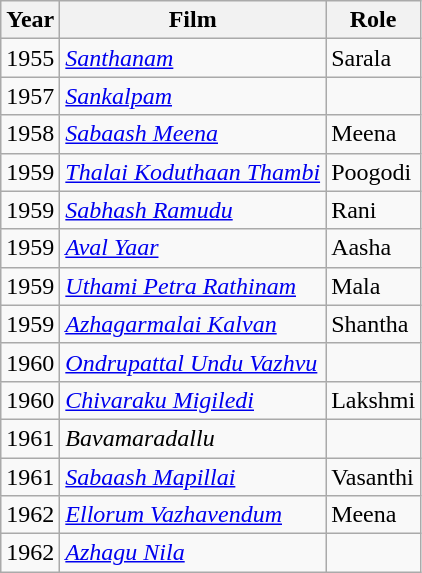<table class="wikitable">
<tr>
<th>Year</th>
<th>Film</th>
<th>Role</th>
</tr>
<tr>
<td>1955</td>
<td><em><a href='#'>Santhanam</a></em></td>
<td>Sarala</td>
</tr>
<tr>
<td>1957</td>
<td><em><a href='#'>Sankalpam</a></em></td>
<td></td>
</tr>
<tr>
<td>1958</td>
<td><em><a href='#'>Sabaash Meena</a></em></td>
<td>Meena</td>
</tr>
<tr>
<td>1959</td>
<td><em><a href='#'>Thalai Koduthaan Thambi</a></em></td>
<td>Poogodi</td>
</tr>
<tr>
<td>1959</td>
<td><em><a href='#'>Sabhash Ramudu</a></em></td>
<td>Rani</td>
</tr>
<tr>
<td>1959</td>
<td><em><a href='#'>Aval Yaar</a></em></td>
<td>Aasha</td>
</tr>
<tr>
<td>1959</td>
<td><em><a href='#'>Uthami Petra Rathinam</a></em></td>
<td>Mala</td>
</tr>
<tr>
<td>1959</td>
<td><em><a href='#'>Azhagarmalai Kalvan</a></em></td>
<td>Shantha</td>
</tr>
<tr>
<td>1960</td>
<td><em><a href='#'>Ondrupattal Undu Vazhvu</a></em></td>
<td></td>
</tr>
<tr>
<td>1960</td>
<td><em><a href='#'>Chivaraku Migiledi</a></em></td>
<td>Lakshmi</td>
</tr>
<tr>
<td>1961</td>
<td><em>Bavamaradallu</em></td>
<td></td>
</tr>
<tr>
<td>1961</td>
<td><em><a href='#'>Sabaash Mapillai</a></em></td>
<td>Vasanthi</td>
</tr>
<tr>
<td>1962</td>
<td><em><a href='#'>Ellorum Vazhavendum</a></em></td>
<td>Meena</td>
</tr>
<tr>
<td>1962</td>
<td><em><a href='#'>Azhagu Nila</a></em></td>
<td></td>
</tr>
</table>
